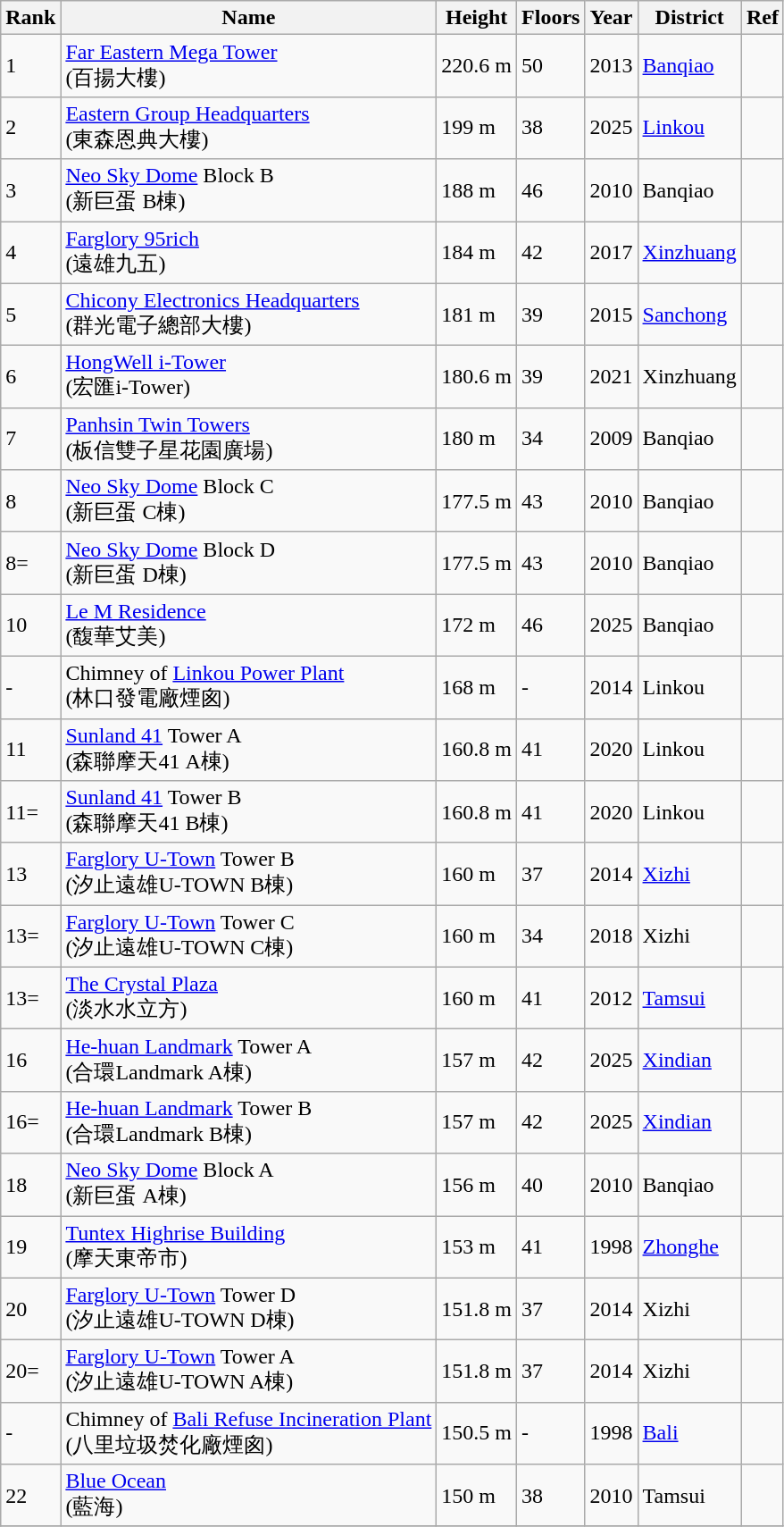<table class="wikitable sortable">
<tr>
<th>Rank</th>
<th>Name</th>
<th>Height</th>
<th>Floors</th>
<th>Year</th>
<th>District</th>
<th>Ref</th>
</tr>
<tr>
<td>1</td>
<td><a href='#'>Far Eastern Mega Tower</a> <br> (百揚大樓)</td>
<td>220.6 m</td>
<td>50</td>
<td>2013</td>
<td><a href='#'>Banqiao</a></td>
<td></td>
</tr>
<tr>
<td>2</td>
<td><a href='#'>Eastern Group Headquarters</a> <br> (東森恩典大樓)</td>
<td>199 m</td>
<td>38</td>
<td>2025</td>
<td><a href='#'>Linkou</a></td>
<td></td>
</tr>
<tr>
<td>3</td>
<td><a href='#'>Neo Sky Dome</a> Block B <br> (新巨蛋 B棟)</td>
<td>188 m</td>
<td>46</td>
<td>2010</td>
<td>Banqiao</td>
<td></td>
</tr>
<tr>
<td>4</td>
<td><a href='#'>Farglory 95rich</a> <br> (遠雄九五)</td>
<td>184 m</td>
<td>42</td>
<td>2017</td>
<td><a href='#'>Xinzhuang</a></td>
<td></td>
</tr>
<tr>
<td>5</td>
<td><a href='#'>Chicony Electronics Headquarters</a> <br> (群光電子總部大樓)</td>
<td>181 m</td>
<td>39</td>
<td>2015</td>
<td><a href='#'>Sanchong</a></td>
<td></td>
</tr>
<tr>
<td>6</td>
<td><a href='#'>HongWell i-Tower</a> <br> (宏匯i-Tower)</td>
<td>180.6 m</td>
<td>39</td>
<td>2021</td>
<td>Xinzhuang</td>
<td></td>
</tr>
<tr>
<td>7</td>
<td><a href='#'>Panhsin Twin Towers</a> <br> (板信雙子星花園廣場)</td>
<td>180 m</td>
<td>34</td>
<td>2009</td>
<td>Banqiao</td>
<td></td>
</tr>
<tr>
<td>8</td>
<td><a href='#'>Neo Sky Dome</a> Block C <br> (新巨蛋 C棟)</td>
<td>177.5 m</td>
<td>43</td>
<td>2010</td>
<td>Banqiao</td>
<td></td>
</tr>
<tr>
<td>8=</td>
<td><a href='#'>Neo Sky Dome</a> Block D <br> (新巨蛋 D棟)</td>
<td>177.5 m</td>
<td>43</td>
<td>2010</td>
<td>Banqiao</td>
<td></td>
</tr>
<tr>
<td>10</td>
<td><a href='#'>Le M Residence</a> <br> (馥華艾美)</td>
<td>172 m</td>
<td>46</td>
<td>2025</td>
<td>Banqiao</td>
<td></td>
</tr>
<tr>
<td>-</td>
<td>Chimney of <a href='#'>Linkou Power Plant</a> <br> (林口發電廠煙囪)</td>
<td>168 m</td>
<td>-</td>
<td>2014</td>
<td>Linkou</td>
<td></td>
</tr>
<tr>
<td>11</td>
<td><a href='#'>Sunland 41</a> Tower A <br> (森聯摩天41 A棟)</td>
<td>160.8 m</td>
<td>41</td>
<td>2020</td>
<td>Linkou</td>
<td></td>
</tr>
<tr>
<td>11=</td>
<td><a href='#'>Sunland 41</a> Tower B <br> (森聯摩天41 B棟)</td>
<td>160.8 m</td>
<td>41</td>
<td>2020</td>
<td>Linkou</td>
<td></td>
</tr>
<tr>
<td>13</td>
<td><a href='#'>Farglory U-Town</a> Tower B <br> (汐止遠雄U-TOWN B棟)</td>
<td>160 m</td>
<td>37</td>
<td>2014</td>
<td><a href='#'>Xizhi</a></td>
<td></td>
</tr>
<tr>
<td>13=</td>
<td><a href='#'>Farglory U-Town</a> Tower C <br> (汐止遠雄U-TOWN C棟)</td>
<td>160 m</td>
<td>34</td>
<td>2018</td>
<td>Xizhi</td>
<td></td>
</tr>
<tr>
<td>13=</td>
<td><a href='#'>The Crystal Plaza</a> <br> (淡水水立方)</td>
<td>160 m</td>
<td>41</td>
<td>2012</td>
<td><a href='#'>Tamsui</a></td>
<td></td>
</tr>
<tr>
<td>16</td>
<td><a href='#'>He-huan Landmark</a> Tower A <br> (合環Landmark A棟)</td>
<td>157 m</td>
<td>42</td>
<td>2025</td>
<td><a href='#'>Xindian</a></td>
<td></td>
</tr>
<tr>
<td>16=</td>
<td><a href='#'>He-huan Landmark</a> Tower B <br> (合環Landmark B棟)</td>
<td>157 m</td>
<td>42</td>
<td>2025</td>
<td><a href='#'>Xindian</a></td>
<td></td>
</tr>
<tr>
<td>18</td>
<td><a href='#'>Neo Sky Dome</a> Block A <br> (新巨蛋 A棟)</td>
<td>156 m</td>
<td>40</td>
<td>2010</td>
<td>Banqiao</td>
<td></td>
</tr>
<tr>
<td>19</td>
<td><a href='#'>Tuntex Highrise Building</a> <br> (摩天東帝市)</td>
<td>153 m</td>
<td>41</td>
<td>1998</td>
<td><a href='#'>Zhonghe</a></td>
<td></td>
</tr>
<tr>
<td>20</td>
<td><a href='#'>Farglory U-Town</a> Tower D <br> (汐止遠雄U-TOWN D棟)</td>
<td>151.8 m</td>
<td>37</td>
<td>2014</td>
<td>Xizhi</td>
<td></td>
</tr>
<tr>
<td>20=</td>
<td><a href='#'>Farglory U-Town</a> Tower A <br> (汐止遠雄U-TOWN A棟)</td>
<td>151.8 m</td>
<td>37</td>
<td>2014</td>
<td>Xizhi</td>
<td></td>
</tr>
<tr>
<td>-</td>
<td>Chimney of <a href='#'>Bali Refuse Incineration Plant</a> <br> (八里垃圾焚化廠煙囪)</td>
<td>150.5 m</td>
<td>-</td>
<td>1998</td>
<td><a href='#'>Bali</a></td>
<td></td>
</tr>
<tr>
<td>22</td>
<td><a href='#'>Blue Ocean</a> <br> (藍海)</td>
<td>150 m</td>
<td>38</td>
<td>2010</td>
<td>Tamsui</td>
<td></td>
</tr>
<tr>
</tr>
</table>
